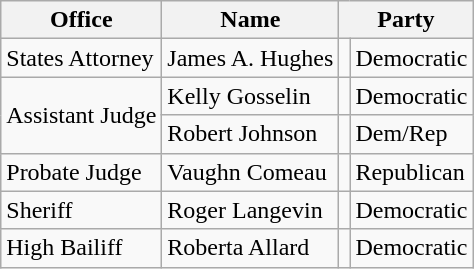<table class="wikitable sortable">
<tr>
<th>Office</th>
<th>Name</th>
<th colspan="2">Party</th>
</tr>
<tr>
<td>States Attorney</td>
<td>James A. Hughes</td>
<td></td>
<td>Democratic</td>
</tr>
<tr>
<td rowspan=2>Assistant Judge</td>
<td>Kelly Gosselin</td>
<td></td>
<td>Democratic</td>
</tr>
<tr>
<td>Robert Johnson</td>
<td></td>
<td>Dem/Rep</td>
</tr>
<tr>
<td>Probate Judge</td>
<td>Vaughn Comeau</td>
<td></td>
<td>Republican</td>
</tr>
<tr>
<td>Sheriff</td>
<td>Roger Langevin</td>
<td></td>
<td>Democratic</td>
</tr>
<tr>
<td>High Bailiff</td>
<td>Roberta Allard</td>
<td></td>
<td>Democratic</td>
</tr>
</table>
